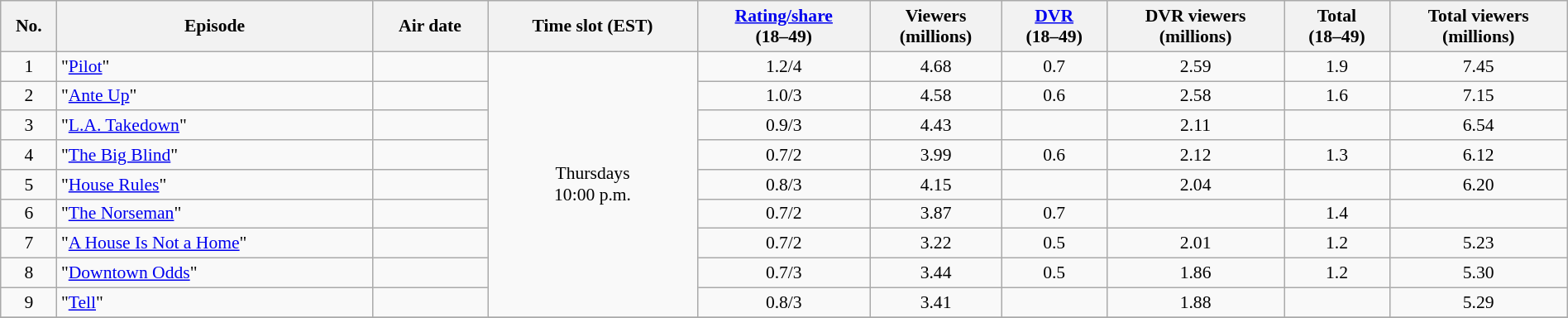<table class="wikitable" style="font-size:90%; text-align:center; width: 100%; margin-left: auto; margin-right: auto;">
<tr>
<th>No.</th>
<th>Episode</th>
<th>Air date</th>
<th>Time slot (EST)</th>
<th data-sort-type="number"><a href='#'>Rating/share</a><br>(18–49)</th>
<th data-sort-type="number">Viewers<br>(millions)</th>
<th data-sort-type="number"><a href='#'>DVR</a><br>(18–49)</th>
<th data-sort-type="number">DVR viewers<br>(millions)</th>
<th data-sort-type="number">Total<br>(18–49)</th>
<th data-sort-type="number">Total viewers<br>(millions)</th>
</tr>
<tr>
<td>1</td>
<td style="text-align:left;">"<a href='#'>Pilot</a>"</td>
<td style="text-align:left;"></td>
<td style="text-align:center" rowspan=9>Thursdays<br>10:00 p.m.</td>
<td>1.2/4</td>
<td>4.68</td>
<td>0.7</td>
<td>2.59</td>
<td>1.9</td>
<td>7.45</td>
</tr>
<tr>
<td>2</td>
<td style="text-align:left;">"<a href='#'>Ante Up</a>"</td>
<td style="text-align:left;"></td>
<td>1.0/3</td>
<td>4.58</td>
<td>0.6</td>
<td>2.58</td>
<td>1.6</td>
<td>7.15</td>
</tr>
<tr>
<td>3</td>
<td style="text-align:left;">"<a href='#'>L.A. Takedown</a>"</td>
<td style="text-align:left;"></td>
<td>0.9/3</td>
<td>4.43</td>
<td></td>
<td>2.11</td>
<td></td>
<td>6.54</td>
</tr>
<tr>
<td>4</td>
<td style="text-align:left;">"<a href='#'>The Big Blind</a>"</td>
<td style="text-align:left;"></td>
<td>0.7/2</td>
<td>3.99</td>
<td>0.6</td>
<td>2.12</td>
<td>1.3</td>
<td>6.12</td>
</tr>
<tr>
<td>5</td>
<td style="text-align:left;">"<a href='#'>House Rules</a>"</td>
<td style="text-align:left;"></td>
<td>0.8/3</td>
<td>4.15</td>
<td></td>
<td>2.04</td>
<td></td>
<td>6.20</td>
</tr>
<tr>
<td>6</td>
<td style="text-align:left;">"<a href='#'>The Norseman</a>"</td>
<td style="text-align:left;"></td>
<td>0.7/2</td>
<td>3.87</td>
<td>0.7</td>
<td></td>
<td>1.4</td>
<td></td>
</tr>
<tr>
<td>7</td>
<td style="text-align:left;">"<a href='#'>A House Is Not a Home</a>"</td>
<td style="text-align:left;"></td>
<td>0.7/2</td>
<td>3.22</td>
<td>0.5</td>
<td>2.01</td>
<td>1.2</td>
<td>5.23</td>
</tr>
<tr>
<td>8</td>
<td style="text-align:left;">"<a href='#'>Downtown Odds</a>"</td>
<td style="text-align:left;"></td>
<td>0.7/3</td>
<td>3.44</td>
<td>0.5</td>
<td>1.86</td>
<td>1.2</td>
<td>5.30</td>
</tr>
<tr>
<td>9</td>
<td style="text-align:left;">"<a href='#'>Tell</a>"</td>
<td style="text-align:left;"></td>
<td>0.8/3</td>
<td>3.41</td>
<td></td>
<td>1.88</td>
<td></td>
<td>5.29</td>
</tr>
<tr>
</tr>
</table>
